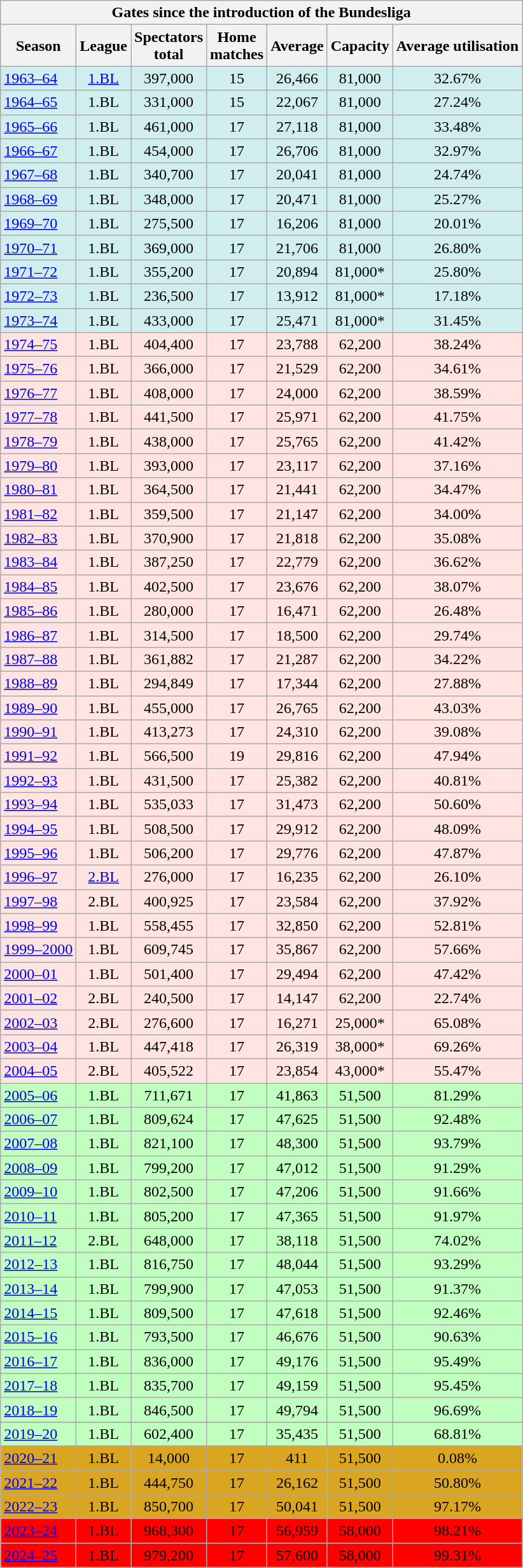<table class="wikitable sortable">
<tr>
<th colspan=7>Gates since the introduction of the Bundesliga</th>
</tr>
<tr bgcolor="#f0f0f0">
<th>Season</th>
<th>League</th>
<th>Spectators <br>total</th>
<th>Home<br>matches</th>
<th>Average</th>
<th>Capacity</th>
<th>Average utilisation</th>
</tr>
<tr bgcolor="#D1EEEE">
<td><a href='#'>1963–64</a></td>
<td align=center><a href='#'>1.BL</a></td>
<td align=center>397,000</td>
<td align=center>15</td>
<td align=center>26,466</td>
<td align=center>81,000</td>
<td align=center>32.67%</td>
</tr>
<tr bgcolor="#D1EEEE">
<td><a href='#'>1964–65</a></td>
<td align=center>1.BL</td>
<td align=center>331,000</td>
<td align=center>15</td>
<td align=center>22,067</td>
<td align=center>81,000</td>
<td align=center>27.24%</td>
</tr>
<tr bgcolor="#D1EEEE">
<td><a href='#'>1965–66</a></td>
<td align=center>1.BL</td>
<td align=center>461,000</td>
<td align=center>17</td>
<td align=center>27,118</td>
<td align=center>81,000</td>
<td align=center>33.48%</td>
</tr>
<tr bgcolor="#D1EEEE">
<td><a href='#'>1966–67</a></td>
<td align=center>1.BL</td>
<td align=center>454,000</td>
<td align=center>17</td>
<td align=center>26,706</td>
<td align=center>81,000</td>
<td align=center>32.97%</td>
</tr>
<tr bgcolor="#D1EEEE">
<td><a href='#'>1967–68</a></td>
<td align=center>1.BL</td>
<td align=center>340,700</td>
<td align=center>17</td>
<td align=center>20,041</td>
<td align=center>81,000</td>
<td align=center>24.74%</td>
</tr>
<tr bgcolor="#D1EEEE">
<td><a href='#'>1968–69</a></td>
<td align=center>1.BL</td>
<td align=center>348,000</td>
<td align=center>17</td>
<td align=center>20,471</td>
<td align=center>81,000</td>
<td align=center>25.27%</td>
</tr>
<tr bgcolor="#D1EEEE">
<td><a href='#'>1969–70</a></td>
<td align=center>1.BL</td>
<td align=center>275,500</td>
<td align=center>17</td>
<td align=center>16,206</td>
<td align=center>81,000</td>
<td align=center>20.01%</td>
</tr>
<tr bgcolor="#D1EEEE">
<td><a href='#'>1970–71</a></td>
<td align=center>1.BL</td>
<td align=center>369,000</td>
<td align=center>17</td>
<td align=center>21,706</td>
<td align=center>81,000</td>
<td align=center>26.80%</td>
</tr>
<tr bgcolor="#D1EEEE">
<td><a href='#'>1971–72</a></td>
<td align=center>1.BL</td>
<td align=center>355,200</td>
<td align=center>17</td>
<td align=center>20,894</td>
<td align=center>81,000*</td>
<td align=center>25.80%</td>
</tr>
<tr bgcolor="#D1EEEE">
<td><a href='#'>1972–73</a></td>
<td align=center>1.BL</td>
<td align=center>236,500</td>
<td align=center>17</td>
<td align=center>13,912</td>
<td align=center>81,000*</td>
<td align=center>17.18%</td>
</tr>
<tr bgcolor="#D1EEEE">
<td><a href='#'>1973–74</a></td>
<td align=center>1.BL</td>
<td align=center>433,000</td>
<td align=center>17</td>
<td align=center>25,471</td>
<td align=center>81,000*</td>
<td align=center>31.45%</td>
</tr>
<tr bgcolor="#FFE4E1">
<td><a href='#'>1974–75</a></td>
<td align=center>1.BL</td>
<td align=center>404,400</td>
<td align=center>17</td>
<td align=center>23,788</td>
<td align=center>62,200</td>
<td align=center>38.24%</td>
</tr>
<tr bgcolor="#FFE4E1">
<td><a href='#'>1975–76</a></td>
<td align=center>1.BL</td>
<td align=center>366,000</td>
<td align=center>17</td>
<td align=center>21,529</td>
<td align=center>62,200</td>
<td align=center>34.61%</td>
</tr>
<tr bgcolor="#FFE4E1">
<td><a href='#'>1976–77</a></td>
<td align=center>1.BL</td>
<td align=center>408,000</td>
<td align=center>17</td>
<td align=center>24,000</td>
<td align=center>62,200</td>
<td align=center>38.59%</td>
</tr>
<tr bgcolor="#FFE4E1">
<td><a href='#'>1977–78</a></td>
<td align=center>1.BL</td>
<td align=center>441,500</td>
<td align=center>17</td>
<td align=center>25,971</td>
<td align=center>62,200</td>
<td align=center>41.75%</td>
</tr>
<tr bgcolor="#FFE4E1">
<td><a href='#'>1978–79</a></td>
<td align=center>1.BL</td>
<td align=center>438,000</td>
<td align=center>17</td>
<td align=center>25,765</td>
<td align=center>62,200</td>
<td align=center>41.42%</td>
</tr>
<tr bgcolor="#FFE4E1">
<td><a href='#'>1979–80</a></td>
<td align=center>1.BL</td>
<td align=center>393,000</td>
<td align=center>17</td>
<td align=center>23,117</td>
<td align=center>62,200</td>
<td align=center>37.16%</td>
</tr>
<tr bgcolor="#FFE4E1">
<td><a href='#'>1980–81</a></td>
<td align=center>1.BL</td>
<td align=center>364,500</td>
<td align=center>17</td>
<td align=center>21,441</td>
<td align=center>62,200</td>
<td align=center>34.47%</td>
</tr>
<tr bgcolor="#FFE4E1">
<td><a href='#'>1981–82</a></td>
<td align=center>1.BL</td>
<td align=center>359,500</td>
<td align=center>17</td>
<td align=center>21,147</td>
<td align=center>62,200</td>
<td align=center>34.00%</td>
</tr>
<tr bgcolor="#FFE4E1">
<td><a href='#'>1982–83</a></td>
<td align=center>1.BL</td>
<td align=center>370,900</td>
<td align=center>17</td>
<td align=center>21,818</td>
<td align=center>62,200</td>
<td align=center>35.08%</td>
</tr>
<tr bgcolor="#FFE4E1">
<td><a href='#'>1983–84</a></td>
<td align=center>1.BL</td>
<td align=center>387,250</td>
<td align=center>17</td>
<td align=center>22,779</td>
<td align=center>62,200</td>
<td align=center>36.62%</td>
</tr>
<tr bgcolor="#FFE4E1">
<td><a href='#'>1984–85</a></td>
<td align=center>1.BL</td>
<td align=center>402,500</td>
<td align=center>17</td>
<td align=center>23,676</td>
<td align=center>62,200</td>
<td align=center>38.07%</td>
</tr>
<tr bgcolor="#FFE4E1">
<td><a href='#'>1985–86</a></td>
<td align=center>1.BL</td>
<td align=center>280,000</td>
<td align=center>17</td>
<td align=center>16,471</td>
<td align=center>62,200</td>
<td align=center>26.48%</td>
</tr>
<tr bgcolor="#FFE4E1">
<td><a href='#'>1986–87</a></td>
<td align=center>1.BL</td>
<td align=center>314,500</td>
<td align=center>17</td>
<td align=center>18,500</td>
<td align=center>62,200</td>
<td align=center>29.74%</td>
</tr>
<tr bgcolor="#FFE4E1">
<td><a href='#'>1987–88</a></td>
<td align=center>1.BL</td>
<td align=center>361,882</td>
<td align=center>17</td>
<td align=center>21,287</td>
<td align=center>62,200</td>
<td align=center>34.22%</td>
</tr>
<tr bgcolor="#FFE4E1">
<td><a href='#'>1988–89</a></td>
<td align=center>1.BL</td>
<td align=center>294,849</td>
<td align=center>17</td>
<td align=center>17,344</td>
<td align=center>62,200</td>
<td align=center>27.88%</td>
</tr>
<tr bgcolor="#FFE4E1">
<td><a href='#'>1989–90</a></td>
<td align=center>1.BL</td>
<td align=center>455,000</td>
<td align=center>17</td>
<td align=center>26,765</td>
<td align=center>62,200</td>
<td align=center>43.03%</td>
</tr>
<tr bgcolor="#FFE4E1">
<td><a href='#'>1990–91</a></td>
<td align=center>1.BL</td>
<td align=center>413,273</td>
<td align=center>17</td>
<td align=center>24,310</td>
<td align=center>62,200</td>
<td align=center>39.08%</td>
</tr>
<tr bgcolor="#FFE4E1">
<td><a href='#'>1991–92</a></td>
<td align=center>1.BL</td>
<td align=center>566,500</td>
<td align=center>19</td>
<td align=center>29,816</td>
<td align=center>62,200</td>
<td align=center>47.94%</td>
</tr>
<tr bgcolor="#FFE4E1">
<td><a href='#'>1992–93</a></td>
<td align=center>1.BL</td>
<td align=center>431,500</td>
<td align=center>17</td>
<td align=center>25,382</td>
<td align=center>62,200</td>
<td align=center>40.81%</td>
</tr>
<tr bgcolor="#FFE4E1">
<td><a href='#'>1993–94</a></td>
<td align=center>1.BL</td>
<td align=center>535,033</td>
<td align=center>17</td>
<td align=center>31,473</td>
<td align=center>62,200</td>
<td align=center>50.60%</td>
</tr>
<tr bgcolor="#FFE4E1">
<td><a href='#'>1994–95</a></td>
<td align=center>1.BL</td>
<td align=center>508,500</td>
<td align=center>17</td>
<td align=center>29,912</td>
<td align=center>62,200</td>
<td align=center>48.09%</td>
</tr>
<tr bgcolor="#FFE4E1">
<td><a href='#'>1995–96</a></td>
<td align=center>1.BL</td>
<td align=center>506,200</td>
<td align=center>17</td>
<td align=center>29,776</td>
<td align=center>62,200</td>
<td align=center>47.87%</td>
</tr>
<tr bgcolor="#FFE4E1">
<td><a href='#'>1996–97</a></td>
<td align=center><a href='#'>2.BL</a></td>
<td align=center>276,000</td>
<td align=center>17</td>
<td align=center>16,235</td>
<td align=center>62,200</td>
<td align=center>26.10%</td>
</tr>
<tr bgcolor="#FFE4E1">
<td><a href='#'>1997–98</a></td>
<td align=center>2.BL</td>
<td align=center>400,925</td>
<td align=center>17</td>
<td align=center>23,584</td>
<td align=center>62,200</td>
<td align=center>37.92%</td>
</tr>
<tr bgcolor="#FFE4E1">
<td><a href='#'>1998–99</a></td>
<td align=center>1.BL</td>
<td align=center>558,455</td>
<td align=center>17</td>
<td align=center>32,850</td>
<td align=center>62,200</td>
<td align=center>52.81%</td>
</tr>
<tr bgcolor="#FFE4E1">
<td><a href='#'>1999–2000</a></td>
<td align=center>1.BL</td>
<td align=center>609,745</td>
<td align=center>17</td>
<td align=center>35,867</td>
<td align=center>62,200</td>
<td align=center>57.66%</td>
</tr>
<tr bgcolor="#FFE4E1">
<td><a href='#'>2000–01</a></td>
<td align=center>1.BL</td>
<td align=center>501,400</td>
<td align=center>17</td>
<td align=center>29,494</td>
<td align=center>62,200</td>
<td align=center>47.42%</td>
</tr>
<tr bgcolor="#FFE4E1">
<td><a href='#'>2001–02</a></td>
<td align=center>2.BL</td>
<td align=center>240,500</td>
<td align=center>17</td>
<td align=center>14,147</td>
<td align=center>62,200</td>
<td align=center>22.74%</td>
</tr>
<tr bgcolor="#FFE4E1">
<td><a href='#'>2002–03</a></td>
<td align=center>2.BL</td>
<td align=center>276,600</td>
<td align=center>17</td>
<td align=center>16,271</td>
<td align=center>25,000*</td>
<td align=center>65.08%</td>
</tr>
<tr bgcolor="#FFE4E1">
<td><a href='#'>2003–04</a></td>
<td align=center>1.BL</td>
<td align=center>447,418</td>
<td align=center>17</td>
<td align=center>26,319</td>
<td align=center>38,000*</td>
<td align=center>69.26%</td>
</tr>
<tr bgcolor="#FFE4E1">
<td><a href='#'>2004–05</a></td>
<td align=center>2.BL</td>
<td align=center>405,522</td>
<td align=center>17</td>
<td align=center>23,854</td>
<td align=center>43,000*</td>
<td align=center>55.47%</td>
</tr>
<tr bgcolor="#C1FFC1">
<td><a href='#'>2005–06</a></td>
<td align=center>1.BL</td>
<td align=center>711,671</td>
<td align=center>17</td>
<td align=center>41,863</td>
<td align=center>51,500</td>
<td align=center>81.29%</td>
</tr>
<tr bgcolor="#C1FFC1">
<td><a href='#'>2006–07</a></td>
<td align=center>1.BL</td>
<td align=center>809,624</td>
<td align=center>17</td>
<td align=center>47,625</td>
<td align=center>51,500</td>
<td align=center>92.48%</td>
</tr>
<tr bgcolor="#C1FFC1">
<td><a href='#'>2007–08</a></td>
<td align=center>1.BL</td>
<td align=center>821,100</td>
<td align=center>17</td>
<td align=center>48,300</td>
<td align=center>51,500</td>
<td align=center>93.79%</td>
</tr>
<tr bgcolor="#C1FFC1">
<td><a href='#'>2008–09</a></td>
<td align=center>1.BL</td>
<td align=center>799,200</td>
<td align=center>17</td>
<td align=center>47,012</td>
<td align=center>51,500</td>
<td align=center>91.29%</td>
</tr>
<tr bgcolor="#C1FFC1">
<td><a href='#'>2009–10</a></td>
<td align=center>1.BL</td>
<td align=center>802,500</td>
<td align=center>17</td>
<td align=center>47,206</td>
<td align=center>51,500</td>
<td align=center>91.66%</td>
</tr>
<tr bgcolor="#C1FFC1">
<td><a href='#'>2010–11</a></td>
<td align=center>1.BL</td>
<td align=center>805,200</td>
<td align=center>17</td>
<td align=center>47,365</td>
<td align=center>51,500</td>
<td align=center>91.97%</td>
</tr>
<tr bgcolor="#C1FFC1">
<td><a href='#'>2011–12</a></td>
<td align=center>2.BL</td>
<td align=center>648,000</td>
<td align=center>17</td>
<td align=center>38,118</td>
<td align=center>51,500</td>
<td align=center>74.02%</td>
</tr>
<tr bgcolor="#C1FFC1">
<td><a href='#'>2012–13</a></td>
<td align=center>1.BL</td>
<td align=center>816,750</td>
<td align=center>17</td>
<td align=center>48,044</td>
<td align=center>51,500</td>
<td align=center>93.29%</td>
</tr>
<tr bgcolor="#C1FFC1">
<td><a href='#'>2013–14</a></td>
<td align=center>1.BL</td>
<td align=center>799,900</td>
<td align=center>17</td>
<td align=center>47,053</td>
<td align=center>51,500</td>
<td align=center>91.37%</td>
</tr>
<tr bgcolor="#C1FFC1">
<td><a href='#'>2014–15</a></td>
<td align=center>1.BL</td>
<td align=center>809,500</td>
<td align=center>17</td>
<td align=center>47,618</td>
<td align=center>51,500</td>
<td align=center>92.46%</td>
</tr>
<tr bgcolor="#C1FFC1">
<td><a href='#'>2015–16</a></td>
<td align=center>1.BL</td>
<td align=center>793,500</td>
<td align=center>17</td>
<td align=center>46,676</td>
<td align=center>51,500</td>
<td align=center>90.63%</td>
</tr>
<tr bgcolor="#C1FFC1">
<td><a href='#'>2016–17</a></td>
<td align=center>1.BL</td>
<td align=center>836,000</td>
<td align=center>17</td>
<td align=center>49,176</td>
<td align=center>51,500</td>
<td align=center>95.49%</td>
</tr>
<tr bgcolor="#C1FFC1">
<td><a href='#'>2017–18</a></td>
<td align=center>1.BL</td>
<td align=center>835,700</td>
<td align=center>17</td>
<td align=center>49,159</td>
<td align=center>51,500</td>
<td align=center>95.45%</td>
</tr>
<tr bgcolor="#C1FFC1">
<td><a href='#'>2018–19</a></td>
<td align=center>1.BL</td>
<td align=center>846,500</td>
<td align=center>17</td>
<td align=center>49,794</td>
<td align=center>51,500</td>
<td align=center>96.69%</td>
</tr>
<tr>
</tr>
<tr bgcolor="#C1FFC1">
<td><a href='#'>2019–20</a></td>
<td align=center>1.BL</td>
<td align=center>602,400</td>
<td align=center>17</td>
<td align=center>35,435</td>
<td align=center>51,500</td>
<td align=center>68.81%</td>
</tr>
<tr>
</tr>
<tr bgcolor="#DAA520">
<td><a href='#'>2020–21</a></td>
<td align=center>1.BL</td>
<td align=center>14,000</td>
<td align=center>17</td>
<td align=center>411</td>
<td align=center>51,500</td>
<td align=center>0.08%</td>
</tr>
<tr>
</tr>
<tr bgcolor="#DAA520">
<td><a href='#'>2021–22</a></td>
<td align=center>1.BL</td>
<td align=center>444,750</td>
<td align=center>17</td>
<td align=center>26,162</td>
<td align=center>51,500</td>
<td align=center>50.80%</td>
</tr>
<tr>
</tr>
<tr bgcolor="#DAA520">
<td><a href='#'>2022–23</a></td>
<td align=center>1.BL</td>
<td align=center>850,700</td>
<td align=center>17</td>
<td align=center>50,041</td>
<td align=center>51,500</td>
<td align=center>97.17%</td>
</tr>
<tr>
</tr>
<tr bgcolor="#FF0000">
<td><a href='#'>2023–24</a></td>
<td align=center>1.BL</td>
<td align=center>968,300</td>
<td align=center>17</td>
<td align=center>56,959</td>
<td align=center>58,000</td>
<td align=center>98.21%</td>
</tr>
<tr>
</tr>
<tr bgcolor="#FF0000">
<td><a href='#'>2024–25</a></td>
<td align=center>1.BL</td>
<td align=center>979,200</td>
<td align=center>17</td>
<td align=center>57,600</td>
<td align=center>58,000</td>
<td align=center>99.31%</td>
</tr>
</table>
